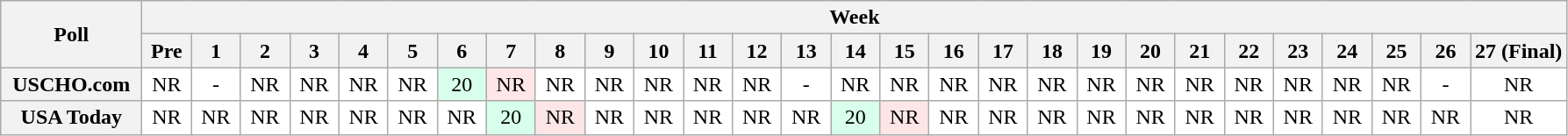<table class="wikitable" style="white-space:nowrap;">
<tr>
<th scope="col" width="100" rowspan="2">Poll</th>
<th colspan="28">Week</th>
</tr>
<tr>
<th scope="col" width="30">Pre</th>
<th scope="col" width="30">1</th>
<th scope="col" width="30">2</th>
<th scope="col" width="30">3</th>
<th scope="col" width="30">4</th>
<th scope="col" width="30">5</th>
<th scope="col" width="30">6</th>
<th scope="col" width="30">7</th>
<th scope="col" width="30">8</th>
<th scope="col" width="30">9</th>
<th scope="col" width="30">10</th>
<th scope="col" width="30">11</th>
<th scope="col" width="30">12</th>
<th scope="col" width="30">13</th>
<th scope="col" width="30">14</th>
<th scope="col" width="30">15</th>
<th scope="col" width="30">16</th>
<th scope="col" width="30">17</th>
<th scope="col" width="30">18</th>
<th scope="col" width="30">19</th>
<th scope="col" width="30">20</th>
<th scope="col" width="30">21</th>
<th scope="col" width="30">22</th>
<th scope="col" width="30">23</th>
<th scope="col" width="30">24</th>
<th scope="col" width="30">25</th>
<th scope="col" width="30">26</th>
<th scope="col" width="30">27 (Final)</th>
</tr>
<tr style="text-align:center;">
<th>USCHO.com</th>
<td bgcolor=FFFFFF>NR</td>
<td bgcolor=FFFFFF>-</td>
<td bgcolor=FFFFFF>NR</td>
<td bgcolor=FFFFFF>NR</td>
<td bgcolor=FFFFFF>NR</td>
<td bgcolor=FFFFFF>NR</td>
<td bgcolor=D8FFEB>20</td>
<td bgcolor=FFE6E6>NR</td>
<td bgcolor=FFFFFF>NR</td>
<td bgcolor=FFFFFF>NR</td>
<td bgcolor=FFFFFF>NR</td>
<td bgcolor=FFFFFF>NR</td>
<td bgcolor=FFFFFF>NR</td>
<td bgcolor=FFFFFF>-</td>
<td bgcolor=FFFFFF>NR</td>
<td bgcolor=FFFFFF>NR</td>
<td bgcolor=FFFFFF>NR</td>
<td bgcolor=FFFFFF>NR</td>
<td bgcolor=FFFFFF>NR</td>
<td bgcolor=FFFFFF>NR</td>
<td bgcolor=FFFFFF>NR</td>
<td bgcolor=FFFFFF>NR</td>
<td bgcolor=FFFFFF>NR</td>
<td bgcolor=FFFFFF>NR</td>
<td bgcolor=FFFFFF>NR</td>
<td bgcolor=FFFFFF>NR</td>
<td bgcolor=FFFFFF>-</td>
<td bgcolor=FFFFFF>NR</td>
</tr>
<tr style="text-align:center;">
<th>USA Today</th>
<td bgcolor=FFFFFF>NR</td>
<td bgcolor=FFFFFF>NR</td>
<td bgcolor=FFFFFF>NR</td>
<td bgcolor=FFFFFF>NR</td>
<td bgcolor=FFFFFF>NR</td>
<td bgcolor=FFFFFF>NR</td>
<td bgcolor=FFFFFF>NR</td>
<td bgcolor=D8FFEB>20</td>
<td bgcolor=FFE6E6>NR</td>
<td bgcolor=FFFFFF>NR</td>
<td bgcolor=FFFFFF>NR</td>
<td bgcolor=FFFFFF>NR</td>
<td bgcolor=FFFFFF>NR</td>
<td bgcolor=FFFFFF>NR</td>
<td bgcolor=D8FFEB>20</td>
<td bgcolor=FFE6E6>NR</td>
<td bgcolor=FFFFFF>NR</td>
<td bgcolor=FFFFFF>NR</td>
<td bgcolor=FFFFFF>NR</td>
<td bgcolor=FFFFFF>NR</td>
<td bgcolor=FFFFFF>NR</td>
<td bgcolor=FFFFFF>NR</td>
<td bgcolor=FFFFFF>NR</td>
<td bgcolor=FFFFFF>NR</td>
<td bgcolor=FFFFFF>NR</td>
<td bgcolor=FFFFFF>NR</td>
<td bgcolor=FFFFFF>NR</td>
<td bgcolor=FFFFFF>NR</td>
</tr>
</table>
